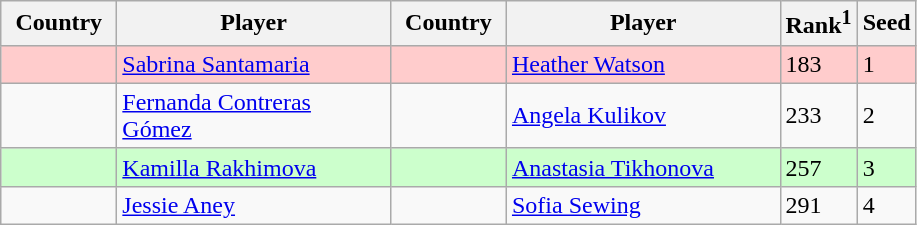<table class="sortable wikitable">
<tr>
<th width="70">Country</th>
<th width="175">Player</th>
<th width="70">Country</th>
<th width="175">Player</th>
<th>Rank<sup>1</sup></th>
<th>Seed</th>
</tr>
<tr style="background:#fcc;">
<td></td>
<td><a href='#'>Sabrina Santamaria</a></td>
<td></td>
<td><a href='#'>Heather Watson</a></td>
<td>183</td>
<td>1</td>
</tr>
<tr>
<td></td>
<td><a href='#'>Fernanda Contreras Gómez</a></td>
<td></td>
<td><a href='#'>Angela Kulikov</a></td>
<td>233</td>
<td>2</td>
</tr>
<tr style="background:#cfc;">
<td></td>
<td><a href='#'>Kamilla Rakhimova</a></td>
<td></td>
<td><a href='#'>Anastasia Tikhonova</a></td>
<td>257</td>
<td>3</td>
</tr>
<tr>
<td></td>
<td><a href='#'>Jessie Aney</a></td>
<td></td>
<td><a href='#'>Sofia Sewing</a></td>
<td>291</td>
<td>4</td>
</tr>
</table>
